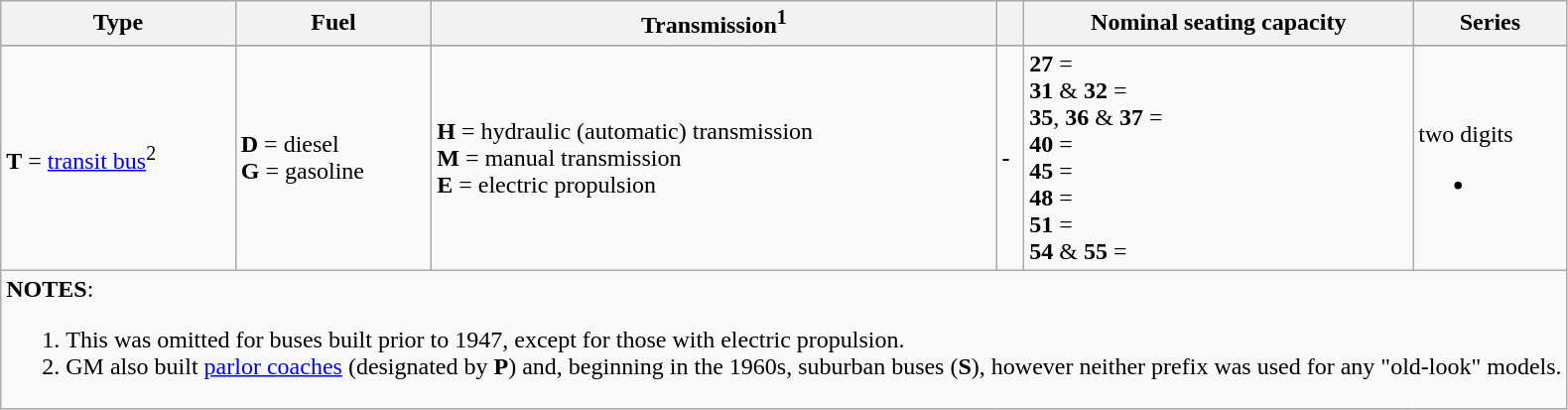<table class="wikitable">
<tr>
<th>Type</th>
<th>Fuel</th>
<th>Transmission<sup>1</sup></th>
<th></th>
<th>Nominal seating capacity</th>
<th>Series</th>
</tr>
<tr>
</tr>
<tr>
<td><strong>T</strong> = <a href='#'>transit bus</a><sup>2</sup></td>
<td nowrap><strong>D</strong> = diesel<br><strong>G</strong> = gasoline</td>
<td><strong>H</strong> = hydraulic (automatic) transmission<br><strong>M</strong> = manual transmission<br><strong>E</strong> = electric propulsion</td>
<td><strong>-</strong></td>
<td nowrap><strong>27</strong> = <br><strong>31</strong> & <strong>32</strong> = <br><strong>35</strong>, <strong>36</strong> & <strong>37</strong> = <br><strong>40</strong> = <br><strong>45</strong> = <br><strong>48</strong> = <br><strong>51</strong> = <br><strong>54</strong> & <strong>55</strong> = </td>
<td nowrap><br>two digits<ul><li></li></ul></td>
</tr>
<tr>
<td colspan=6><strong>NOTES</strong>:<br><ol><li>This was omitted for buses built prior to 1947, except for those with electric propulsion.</li><li>GM also built <a href='#'>parlor coaches</a> (designated by <strong>P</strong>) and, beginning in the 1960s, suburban buses (<strong>S</strong>), however neither prefix was used for any "old-look" models.</li></ol></td>
</tr>
</table>
